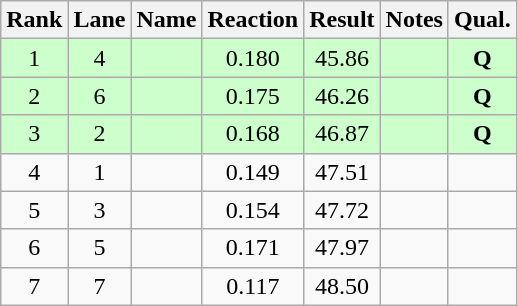<table class="wikitable sortable" style="text-align:center">
<tr>
<th>Rank</th>
<th>Lane</th>
<th>Name</th>
<th>Reaction</th>
<th>Result</th>
<th>Notes</th>
<th>Qual.</th>
</tr>
<tr style="background:#cfc;">
<td>1</td>
<td>4</td>
<td align="left"></td>
<td>0.180</td>
<td>45.86</td>
<td></td>
<td><strong>Q</strong></td>
</tr>
<tr style="background:#cfc;">
<td>2</td>
<td>6</td>
<td align="left"></td>
<td>0.175</td>
<td>46.26</td>
<td></td>
<td><strong>Q</strong></td>
</tr>
<tr style="background:#cfc;">
<td>3</td>
<td>2</td>
<td align="left"></td>
<td>0.168</td>
<td>46.87</td>
<td></td>
<td><strong>Q</strong></td>
</tr>
<tr>
<td>4</td>
<td>1</td>
<td align="left"></td>
<td>0.149</td>
<td>47.51</td>
<td></td>
<td></td>
</tr>
<tr>
<td>5</td>
<td>3</td>
<td align="left"></td>
<td>0.154</td>
<td>47.72</td>
<td></td>
<td></td>
</tr>
<tr>
<td>6</td>
<td>5</td>
<td align="left"></td>
<td>0.171</td>
<td>47.97</td>
<td></td>
<td></td>
</tr>
<tr>
<td>7</td>
<td>7</td>
<td align="left"></td>
<td>0.117</td>
<td>48.50</td>
<td></td>
<td></td>
</tr>
</table>
